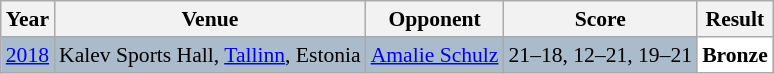<table class="sortable wikitable" style="font-size: 90%;">
<tr>
<th>Year</th>
<th>Venue</th>
<th>Opponent</th>
<th>Score</th>
<th>Result</th>
</tr>
<tr style="background:#AABBCC">
<td align="center"><a href='#'>2018</a></td>
<td align="left">Kalev Sports Hall, <a href='#'>Tallinn</a>, Estonia</td>
<td align="left"> <a href='#'>Amalie Schulz</a></td>
<td align="left">21–18, 12–21, 19–21</td>
<td style="text-align:left; background:white"> <strong>Bronze</strong></td>
</tr>
</table>
